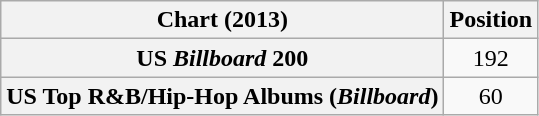<table class="wikitable sortable plainrowheaders" style="text-align:center">
<tr>
<th scope="col">Chart (2013)</th>
<th scope="col">Position</th>
</tr>
<tr>
<th scope="row">US <em>Billboard</em> 200</th>
<td>192</td>
</tr>
<tr>
<th scope="row">US Top R&B/Hip-Hop Albums (<em>Billboard</em>)</th>
<td>60</td>
</tr>
</table>
